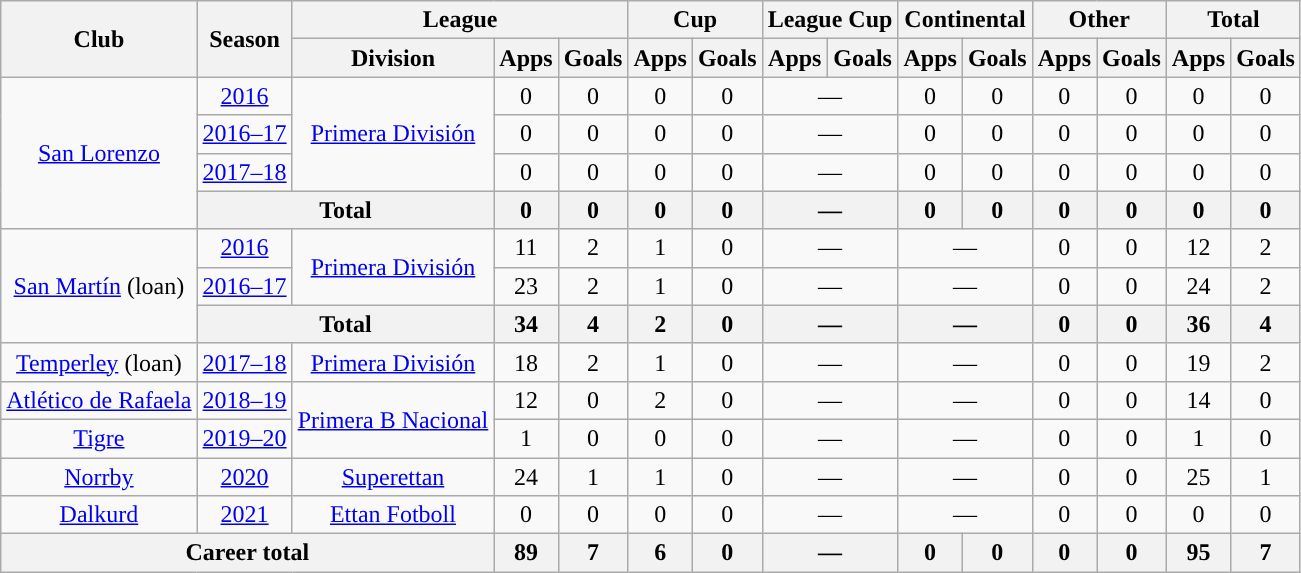<table class="wikitable" style="text-align:center">
<tr>
<th rowspan="2">Club</th>
<th rowspan="2">Season</th>
<th colspan="3">League</th>
<th colspan="2">Cup</th>
<th colspan="2">League Cup</th>
<th colspan="2">Continental</th>
<th colspan="2">Other</th>
<th colspan="2">Total</th>
</tr>
<tr>
<th>Division</th>
<th>Apps</th>
<th>Goals</th>
<th>Apps</th>
<th>Goals</th>
<th>Apps</th>
<th>Goals</th>
<th>Apps</th>
<th>Goals</th>
<th>Apps</th>
<th>Goals</th>
<th>Apps</th>
<th>Goals</th>
</tr>
<tr>
<td rowspan="4"><a href='#'>San Lorenzo</a></td>
<td><a href='#'>2016</a></td>
<td rowspan="3"><a href='#'>Primera División</a></td>
<td>0</td>
<td>0</td>
<td>0</td>
<td>0</td>
<td colspan="2">—</td>
<td>0</td>
<td>0</td>
<td>0</td>
<td>0</td>
<td>0</td>
<td>0</td>
</tr>
<tr>
<td><a href='#'>2016–17</a></td>
<td>0</td>
<td>0</td>
<td>0</td>
<td>0</td>
<td colspan="2">—</td>
<td>0</td>
<td>0</td>
<td>0</td>
<td>0</td>
<td>0</td>
<td>0</td>
</tr>
<tr>
<td><a href='#'>2017–18</a></td>
<td>0</td>
<td>0</td>
<td>0</td>
<td>0</td>
<td colspan="2">—</td>
<td>0</td>
<td>0</td>
<td>0</td>
<td>0</td>
<td>0</td>
<td>0</td>
</tr>
<tr>
<th colspan="2">Total</th>
<th>0</th>
<th>0</th>
<th>0</th>
<th>0</th>
<th colspan="2">—</th>
<th>0</th>
<th>0</th>
<th>0</th>
<th>0</th>
<th>0</th>
<th>0</th>
</tr>
<tr>
<td rowspan="3"><a href='#'>San Martín</a> (loan)</td>
<td><a href='#'>2016</a></td>
<td rowspan="2"><a href='#'>Primera División</a></td>
<td>11</td>
<td>2</td>
<td>1</td>
<td>0</td>
<td colspan="2">—</td>
<td colspan="2">—</td>
<td>0</td>
<td>0</td>
<td>12</td>
<td>2</td>
</tr>
<tr>
<td><a href='#'>2016–17</a></td>
<td>23</td>
<td>2</td>
<td>1</td>
<td>0</td>
<td colspan="2">—</td>
<td colspan="2">—</td>
<td>0</td>
<td>0</td>
<td>24</td>
<td>2</td>
</tr>
<tr>
<th colspan="2">Total</th>
<th>34</th>
<th>4</th>
<th>2</th>
<th>0</th>
<th colspan="2">—</th>
<th colspan="2">—</th>
<th>0</th>
<th>0</th>
<th>36</th>
<th>4</th>
</tr>
<tr>
<td rowspan="1"><a href='#'>Temperley</a> (loan)</td>
<td><a href='#'>2017–18</a></td>
<td rowspan="1"><a href='#'>Primera División</a></td>
<td>18</td>
<td>2</td>
<td>1</td>
<td>0</td>
<td colspan="2">—</td>
<td colspan="2">—</td>
<td>0</td>
<td>0</td>
<td>19</td>
<td>2</td>
</tr>
<tr>
<td rowspan="1"><a href='#'>Atlético de Rafaela</a></td>
<td><a href='#'>2018–19</a></td>
<td rowspan="2"><a href='#'>Primera B Nacional</a></td>
<td>12</td>
<td>0</td>
<td>2</td>
<td>0</td>
<td colspan="2">—</td>
<td colspan="2">—</td>
<td>0</td>
<td>0</td>
<td>14</td>
<td>0</td>
</tr>
<tr>
<td rowspan="1"><a href='#'>Tigre</a></td>
<td><a href='#'>2019–20</a></td>
<td>1</td>
<td>0</td>
<td>0</td>
<td>0</td>
<td colspan="2">—</td>
<td colspan="2">—</td>
<td>0</td>
<td>0</td>
<td>1</td>
<td>0</td>
</tr>
<tr>
<td rowspan="1"><a href='#'>Norrby</a></td>
<td><a href='#'>2020</a></td>
<td><a href='#'>Superettan</a></td>
<td>24</td>
<td>1</td>
<td>1</td>
<td>0</td>
<td colspan="2">—</td>
<td colspan="2">—</td>
<td>0</td>
<td>0</td>
<td>25</td>
<td>1</td>
</tr>
<tr>
<td rowspan="1"><a href='#'>Dalkurd</a></td>
<td><a href='#'>2021</a></td>
<td><a href='#'>Ettan Fotboll</a></td>
<td>0</td>
<td>0</td>
<td>0</td>
<td>0</td>
<td colspan="2">—</td>
<td colspan="2">—</td>
<td>0</td>
<td>0</td>
<td>0</td>
<td>0</td>
</tr>
<tr>
<th colspan="3">Career total</th>
<th>89</th>
<th>7</th>
<th>6</th>
<th>0</th>
<th colspan="2">—</th>
<th>0</th>
<th>0</th>
<th>0</th>
<th>0</th>
<th>95</th>
<th>7</th>
</tr>
</table>
